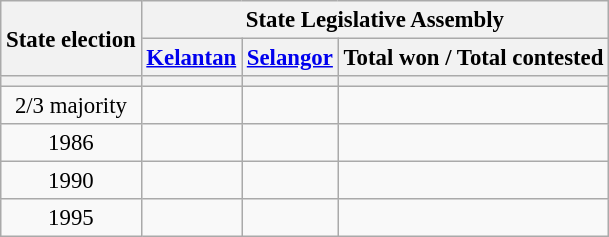<table class="wikitable sortable" style="text-align:center; font-size:95%">
<tr>
<th rowspan="2">State election</th>
<th colspan="3">State Legislative Assembly</th>
</tr>
<tr>
<th><a href='#'>Kelantan</a></th>
<th><a href='#'>Selangor</a></th>
<th>Total won / Total contested</th>
</tr>
<tr>
<th></th>
<th></th>
<th></th>
<th></th>
</tr>
<tr>
<td>2/3 majority</td>
<td></td>
<td></td>
<td></td>
</tr>
<tr>
<td>1986</td>
<td></td>
<td></td>
<td></td>
</tr>
<tr>
<td>1990</td>
<td></td>
<td></td>
<td></td>
</tr>
<tr>
<td>1995</td>
<td></td>
<td></td>
<td></td>
</tr>
</table>
